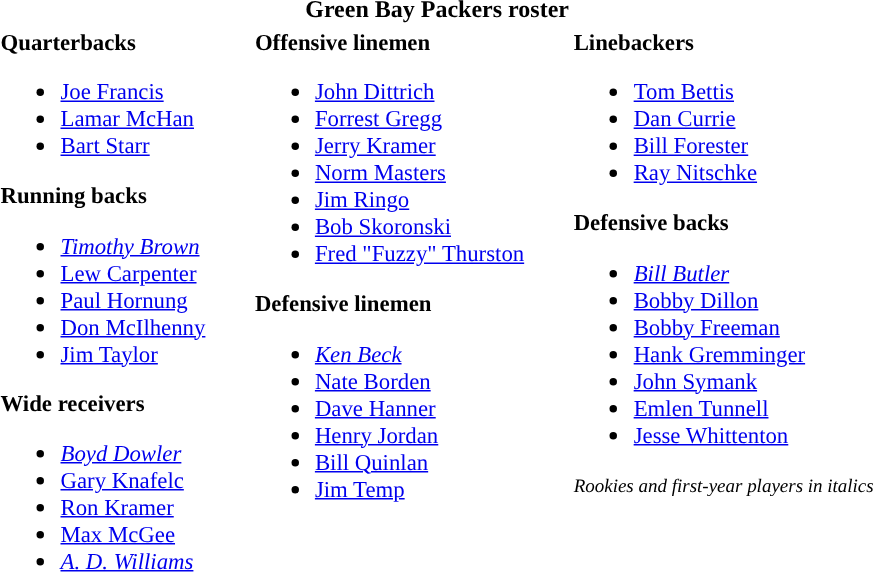<table class="toccolours" style="text-align: left;">
<tr>
<th colspan="9" style="text-align:center; ">Green Bay Packers roster</th>
</tr>
<tr>
<td style="font-size: 95%;" valign="top"><strong>Quarterbacks</strong><br><ul><li> <a href='#'>Joe Francis</a></li><li> <a href='#'>Lamar McHan</a></li><li> <a href='#'>Bart Starr</a></li></ul><strong>Running backs</strong><ul><li> <em><a href='#'>Timothy Brown</a></em></li><li> <a href='#'>Lew Carpenter</a></li><li> <a href='#'>Paul Hornung</a></li><li> <a href='#'>Don McIlhenny</a></li><li> <a href='#'>Jim Taylor</a></li></ul><strong>Wide receivers</strong><ul><li> <em><a href='#'>Boyd Dowler</a></em></li><li> <a href='#'>Gary Knafelc</a></li><li> <a href='#'>Ron Kramer</a></li><li> <a href='#'>Max McGee</a></li><li> <em><a href='#'>A. D. Williams</a></em></li></ul></td>
<td style="width: 25px;"></td>
<td style="font-size: 95%;" valign="top"><strong>Offensive linemen</strong><br><ul><li> <a href='#'>John Dittrich</a></li><li> <a href='#'>Forrest Gregg</a></li><li> <a href='#'>Jerry Kramer</a></li><li> <a href='#'>Norm Masters</a></li><li> <a href='#'>Jim Ringo</a></li><li> <a href='#'>Bob Skoronski</a></li><li> <a href='#'>Fred "Fuzzy" Thurston</a></li></ul><strong>Defensive linemen</strong><ul><li> <em><a href='#'>Ken Beck</a></em></li><li> <a href='#'>Nate Borden</a></li><li> <a href='#'>Dave Hanner</a></li><li> <a href='#'>Henry Jordan</a></li><li> <a href='#'>Bill Quinlan</a></li><li> <a href='#'>Jim Temp</a></li></ul></td>
<td style="width: 25px;"></td>
<td style="font-size: 95%;" valign="top"><strong>Linebackers</strong><br><ul><li> <a href='#'>Tom Bettis</a></li><li> <a href='#'>Dan Currie</a></li><li> <a href='#'>Bill Forester</a></li><li> <a href='#'>Ray Nitschke</a></li></ul><strong>Defensive backs</strong><ul><li> <em><a href='#'>Bill Butler</a></em></li><li> <a href='#'>Bobby Dillon</a></li><li> <a href='#'>Bobby Freeman</a></li><li> <a href='#'>Hank Gremminger</a></li><li> <a href='#'>John Symank</a></li><li> <a href='#'>Emlen Tunnell</a></li><li> <a href='#'>Jesse Whittenton</a></li></ul><small><em>Rookies and first-year players in italics</em></small><br></td>
</tr>
<tr>
</tr>
</table>
